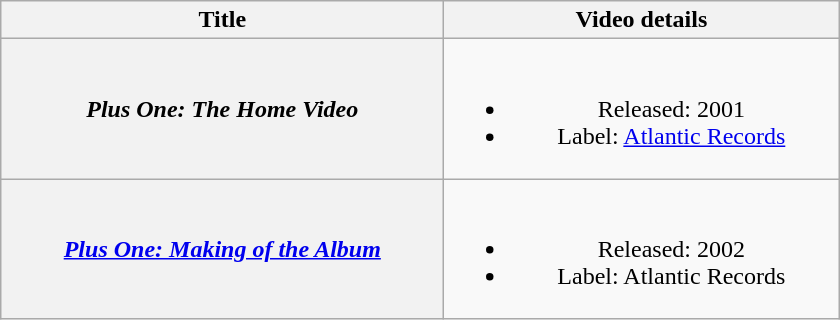<table class="wikitable plainrowheaders" style="text-align:center;" border="1">
<tr>
<th scope="col" style="width:18em;">Title</th>
<th scope="col" style="width:16em;">Video details</th>
</tr>
<tr>
<th scope="row"><em>Plus One: The Home Video</em></th>
<td><br><ul><li>Released: 2001</li><li>Label: <a href='#'>Atlantic Records</a></li></ul></td>
</tr>
<tr>
<th scope="row"><em><a href='#'>Plus One: Making of the Album</a></em></th>
<td><br><ul><li>Released: 2002</li><li>Label: Atlantic Records</li></ul></td>
</tr>
</table>
